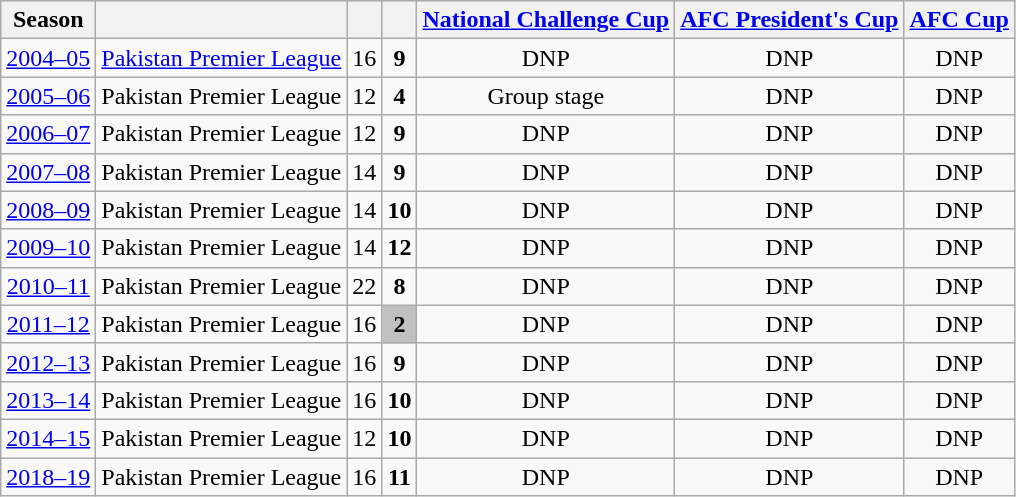<table class="wikitable" style="text-align:center">
<tr>
<th>Season</th>
<th></th>
<th></th>
<th></th>
<th><a href='#'>National Challenge Cup</a></th>
<th colspan="1"><a href='#'>AFC President's Cup</a></th>
<th colspan="1"><a href='#'>AFC Cup</a></th>
</tr>
<tr>
<td><a href='#'>2004–05</a></td>
<td><a href='#'>Pakistan Premier League</a></td>
<td>16</td>
<td><strong>9</strong></td>
<td>DNP</td>
<td>DNP</td>
<td>DNP</td>
</tr>
<tr>
<td><a href='#'>2005–06</a></td>
<td>Pakistan Premier League</td>
<td>12</td>
<td><strong>4</strong></td>
<td>Group stage</td>
<td>DNP</td>
<td>DNP</td>
</tr>
<tr>
<td><a href='#'>2006–07</a></td>
<td>Pakistan Premier League</td>
<td>12</td>
<td><strong>9</strong></td>
<td>DNP</td>
<td>DNP</td>
<td>DNP</td>
</tr>
<tr>
<td><a href='#'>2007–08</a></td>
<td>Pakistan Premier League</td>
<td>14</td>
<td><strong>9</strong></td>
<td>DNP</td>
<td>DNP</td>
<td>DNP</td>
</tr>
<tr>
<td><a href='#'>2008–09</a></td>
<td>Pakistan Premier League</td>
<td>14</td>
<td><strong>10</strong></td>
<td>DNP</td>
<td>DNP</td>
<td>DNP</td>
</tr>
<tr>
<td><a href='#'>2009–10</a></td>
<td>Pakistan Premier League</td>
<td>14</td>
<td><strong>12</strong></td>
<td>DNP</td>
<td>DNP</td>
<td>DNP</td>
</tr>
<tr>
<td align="center"><a href='#'>2010–11</a></td>
<td align="center">Pakistan Premier League</td>
<td align="center">22</td>
<td align="center"><strong>8</strong></td>
<td align="center">DNP</td>
<td align="center">DNP</td>
<td align="center">DNP</td>
</tr>
<tr>
<td align="center"><a href='#'>2011–12</a></td>
<td align="center">Pakistan Premier League</td>
<td align="center">16</td>
<td align="center" bgcolor="Silver"><strong>2</strong></td>
<td align="center">DNP</td>
<td align="center">DNP</td>
<td align="center">DNP</td>
</tr>
<tr>
<td align="center"><a href='#'>2012–13</a></td>
<td align="center">Pakistan Premier League</td>
<td align="center">16</td>
<td align="center"><strong>9</strong></td>
<td align="center">DNP</td>
<td align="center">DNP</td>
<td align="center">DNP</td>
</tr>
<tr>
<td align="center"><a href='#'>2013–14</a></td>
<td align="center">Pakistan Premier League</td>
<td align="center">16</td>
<td align="center"><strong>10</strong></td>
<td align="center">DNP</td>
<td align="center">DNP</td>
<td align="center">DNP</td>
</tr>
<tr>
<td align="center"><a href='#'>2014–15</a></td>
<td align="center">Pakistan Premier League</td>
<td align="center">12</td>
<td align="center"><strong>10</strong></td>
<td align="center">DNP</td>
<td align="center">DNP</td>
<td align="center">DNP</td>
</tr>
<tr>
<td align="center"><a href='#'>2018–19</a></td>
<td align="center">Pakistan Premier League</td>
<td align="center">16</td>
<td align="center"><strong>11</strong></td>
<td align="center">DNP</td>
<td align="center">DNP</td>
<td align="center">DNP</td>
</tr>
</table>
